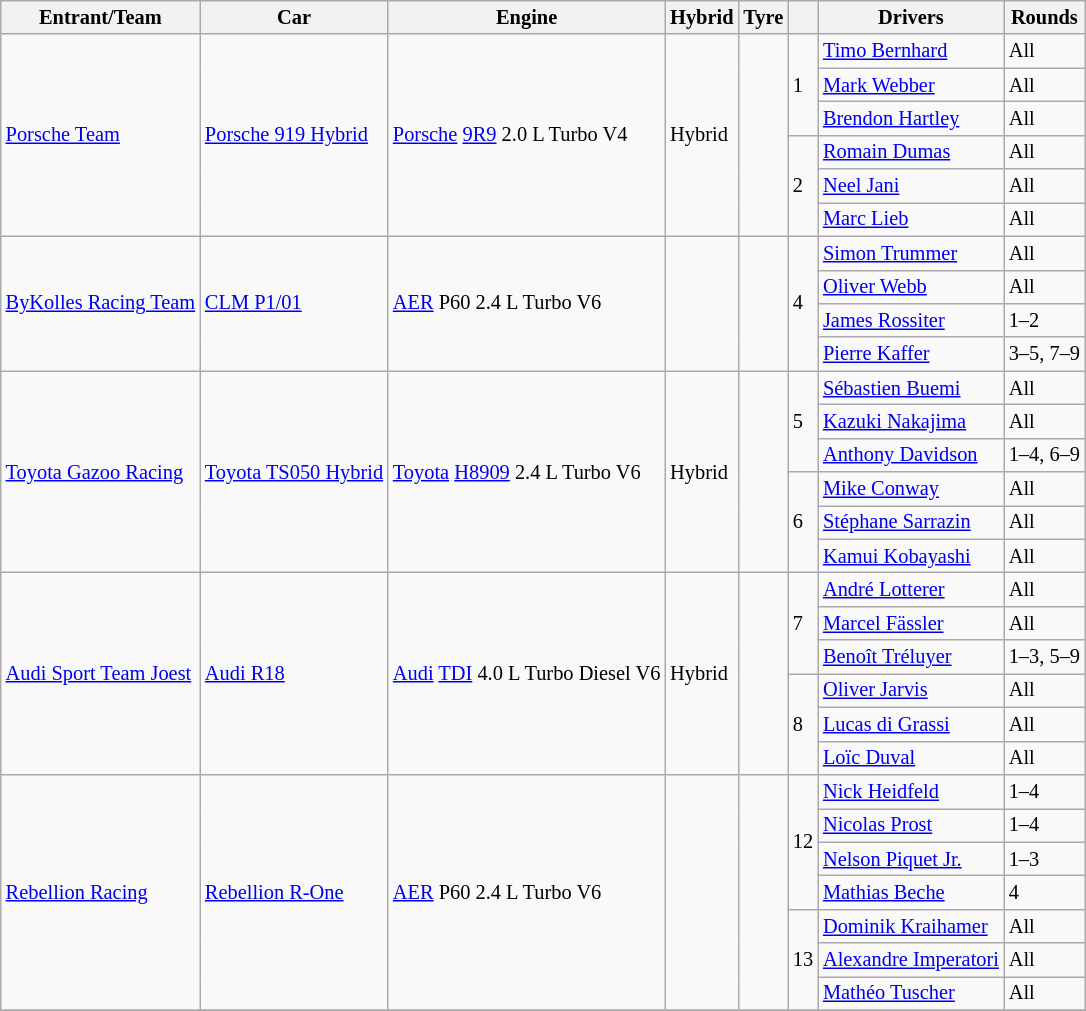<table class="wikitable" style="font-size: 85%">
<tr>
<th>Entrant/Team</th>
<th>Car</th>
<th>Engine</th>
<th>Hybrid</th>
<th>Tyre</th>
<th></th>
<th>Drivers</th>
<th>Rounds</th>
</tr>
<tr>
<td rowspan=6> <a href='#'>Porsche Team</a></td>
<td rowspan=6><a href='#'>Porsche 919 Hybrid</a></td>
<td rowspan=6><a href='#'>Porsche</a> <a href='#'>9R9</a> 2.0 L Turbo V4</td>
<td rowspan=6>Hybrid</td>
<td rowspan=6></td>
<td rowspan=3>1</td>
<td> <a href='#'>Timo Bernhard</a></td>
<td>All</td>
</tr>
<tr>
<td> <a href='#'>Mark Webber</a></td>
<td>All</td>
</tr>
<tr>
<td> <a href='#'>Brendon Hartley</a></td>
<td>All</td>
</tr>
<tr>
<td rowspan=3>2</td>
<td> <a href='#'>Romain Dumas</a></td>
<td>All</td>
</tr>
<tr>
<td> <a href='#'>Neel Jani</a></td>
<td>All</td>
</tr>
<tr>
<td> <a href='#'>Marc Lieb</a></td>
<td>All</td>
</tr>
<tr>
<td rowspan=4> <a href='#'>ByKolles Racing Team</a></td>
<td rowspan=4><a href='#'>CLM P1/01</a></td>
<td rowspan=4><a href='#'>AER</a> P60 2.4 L Turbo V6</td>
<td rowspan=4></td>
<td rowspan=4></td>
<td rowspan=4>4</td>
<td> <a href='#'>Simon Trummer</a></td>
<td>All</td>
</tr>
<tr>
<td> <a href='#'>Oliver Webb</a></td>
<td>All</td>
</tr>
<tr>
<td> <a href='#'>James Rossiter</a></td>
<td>1–2</td>
</tr>
<tr>
<td> <a href='#'>Pierre Kaffer</a></td>
<td>3–5, 7–9</td>
</tr>
<tr>
<td rowspan=6> <a href='#'>Toyota Gazoo Racing</a></td>
<td rowspan=6><a href='#'>Toyota TS050 Hybrid</a></td>
<td rowspan=6><a href='#'>Toyota</a> <a href='#'>H8909</a> 2.4 L Turbo V6</td>
<td rowspan=6>Hybrid</td>
<td rowspan=6></td>
<td rowspan=3>5</td>
<td> <a href='#'>Sébastien Buemi</a></td>
<td>All</td>
</tr>
<tr>
<td> <a href='#'>Kazuki Nakajima</a></td>
<td>All</td>
</tr>
<tr>
<td> <a href='#'>Anthony Davidson</a></td>
<td>1–4, 6–9</td>
</tr>
<tr>
<td rowspan=3>6</td>
<td> <a href='#'>Mike Conway</a></td>
<td>All</td>
</tr>
<tr>
<td> <a href='#'>Stéphane Sarrazin</a></td>
<td>All</td>
</tr>
<tr>
<td> <a href='#'>Kamui Kobayashi</a></td>
<td>All</td>
</tr>
<tr>
<td rowspan=6> <a href='#'>Audi Sport Team Joest</a></td>
<td rowspan=6><a href='#'>Audi R18</a></td>
<td rowspan=6><a href='#'>Audi</a> <a href='#'>TDI</a> 4.0 L Turbo Diesel V6</td>
<td rowspan=6>Hybrid</td>
<td rowspan=6></td>
<td rowspan=3>7</td>
<td> <a href='#'>André Lotterer</a></td>
<td>All</td>
</tr>
<tr>
<td> <a href='#'>Marcel Fässler</a></td>
<td>All</td>
</tr>
<tr>
<td> <a href='#'>Benoît Tréluyer</a></td>
<td>1–3, 5–9</td>
</tr>
<tr>
<td rowspan=3>8</td>
<td> <a href='#'>Oliver Jarvis</a></td>
<td>All</td>
</tr>
<tr>
<td> <a href='#'>Lucas di Grassi</a></td>
<td>All</td>
</tr>
<tr>
<td> <a href='#'>Loïc Duval</a></td>
<td>All</td>
</tr>
<tr>
<td rowspan=7> <a href='#'>Rebellion Racing</a></td>
<td rowspan=7><a href='#'>Rebellion R-One</a></td>
<td rowspan=7><a href='#'>AER</a> P60 2.4 L Turbo V6</td>
<td rowspan=7></td>
<td rowspan=7></td>
<td rowspan=4>12</td>
<td> <a href='#'>Nick Heidfeld</a></td>
<td>1–4</td>
</tr>
<tr>
<td> <a href='#'>Nicolas Prost</a></td>
<td>1–4</td>
</tr>
<tr>
<td> <a href='#'>Nelson Piquet Jr.</a></td>
<td>1–3</td>
</tr>
<tr>
<td> <a href='#'>Mathias Beche</a></td>
<td>4</td>
</tr>
<tr>
<td rowspan=3>13</td>
<td> <a href='#'>Dominik Kraihamer</a></td>
<td>All</td>
</tr>
<tr>
<td> <a href='#'>Alexandre Imperatori</a></td>
<td>All</td>
</tr>
<tr>
<td> <a href='#'>Mathéo Tuscher</a></td>
<td>All</td>
</tr>
<tr>
</tr>
</table>
